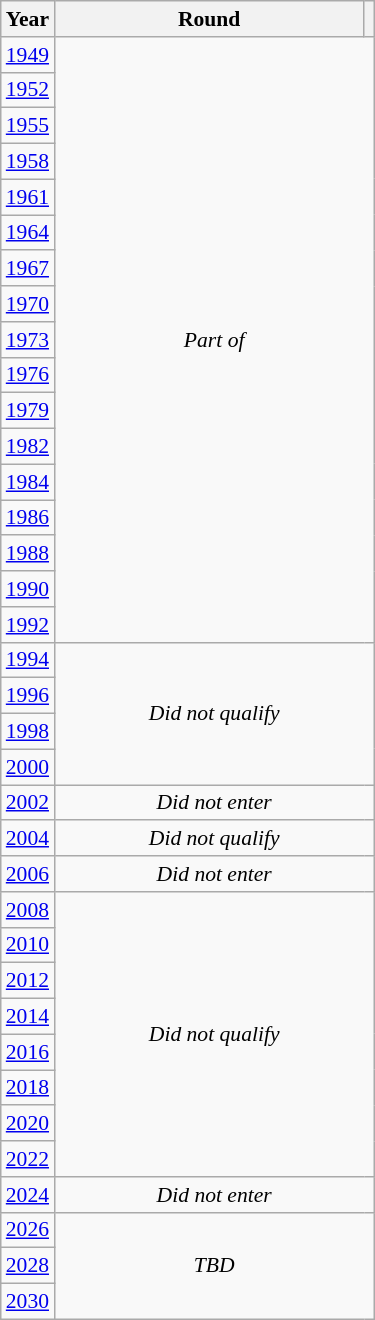<table class="wikitable" style="text-align: center; font-size:90%">
<tr>
<th>Year</th>
<th style="width:200px">Round</th>
<th></th>
</tr>
<tr>
<td><a href='#'>1949</a></td>
<td colspan="2" rowspan="17"><em>Part of </em></td>
</tr>
<tr>
<td><a href='#'>1952</a></td>
</tr>
<tr>
<td><a href='#'>1955</a></td>
</tr>
<tr>
<td><a href='#'>1958</a></td>
</tr>
<tr>
<td><a href='#'>1961</a></td>
</tr>
<tr>
<td><a href='#'>1964</a></td>
</tr>
<tr>
<td><a href='#'>1967</a></td>
</tr>
<tr>
<td><a href='#'>1970</a></td>
</tr>
<tr>
<td><a href='#'>1973</a></td>
</tr>
<tr>
<td><a href='#'>1976</a></td>
</tr>
<tr>
<td><a href='#'>1979</a></td>
</tr>
<tr>
<td><a href='#'>1982</a></td>
</tr>
<tr>
<td><a href='#'>1984</a></td>
</tr>
<tr>
<td><a href='#'>1986</a></td>
</tr>
<tr>
<td><a href='#'>1988</a></td>
</tr>
<tr>
<td><a href='#'>1990</a></td>
</tr>
<tr>
<td><a href='#'>1992</a></td>
</tr>
<tr>
<td><a href='#'>1994</a></td>
<td colspan="2" rowspan="4"><em>Did not qualify</em></td>
</tr>
<tr>
<td><a href='#'>1996</a></td>
</tr>
<tr>
<td><a href='#'>1998</a></td>
</tr>
<tr>
<td><a href='#'>2000</a></td>
</tr>
<tr>
<td><a href='#'>2002</a></td>
<td colspan="2"><em>Did not enter</em></td>
</tr>
<tr>
<td><a href='#'>2004</a></td>
<td colspan="2"><em>Did not qualify</em></td>
</tr>
<tr>
<td><a href='#'>2006</a></td>
<td colspan="2"><em>Did not enter</em></td>
</tr>
<tr>
<td><a href='#'>2008</a></td>
<td colspan="2" rowspan="8"><em>Did not qualify</em></td>
</tr>
<tr>
<td><a href='#'>2010</a></td>
</tr>
<tr>
<td><a href='#'>2012</a></td>
</tr>
<tr>
<td><a href='#'>2014</a></td>
</tr>
<tr>
<td><a href='#'>2016</a></td>
</tr>
<tr>
<td><a href='#'>2018</a></td>
</tr>
<tr>
<td><a href='#'>2020</a></td>
</tr>
<tr>
<td><a href='#'>2022</a></td>
</tr>
<tr>
<td><a href='#'>2024</a></td>
<td colspan="2"><em>Did not enter</em></td>
</tr>
<tr>
<td><a href='#'>2026</a></td>
<td colspan="2" rowspan="3"><em>TBD</em></td>
</tr>
<tr>
<td><a href='#'>2028</a></td>
</tr>
<tr>
<td><a href='#'>2030</a></td>
</tr>
</table>
